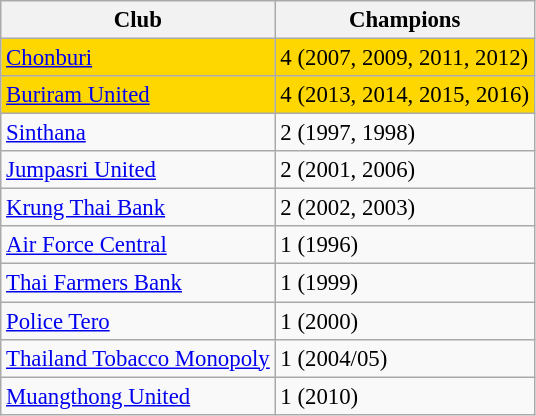<table class="wikitable sortable" style="font-size: 95%;">
<tr>
<th>Club</th>
<th>Champions</th>
</tr>
<tr ! style="background:gold;">
<td><a href='#'>Chonburi</a></td>
<td>4 (2007, 2009, 2011, 2012)</td>
</tr>
<tr ! style="background:gold;">
<td><a href='#'>Buriram United</a></td>
<td>4 (2013, 2014, 2015, 2016)</td>
</tr>
<tr>
<td><a href='#'>Sinthana</a></td>
<td>2 (1997, 1998)</td>
</tr>
<tr>
<td><a href='#'>Jumpasri United</a></td>
<td>2 (2001, 2006)</td>
</tr>
<tr>
<td><a href='#'>Krung Thai Bank</a></td>
<td>2 (2002, 2003)</td>
</tr>
<tr>
<td><a href='#'>Air Force Central</a></td>
<td>1 (1996)</td>
</tr>
<tr>
<td><a href='#'>Thai Farmers Bank</a></td>
<td>1 (1999)</td>
</tr>
<tr>
<td><a href='#'>Police Tero</a></td>
<td>1 (2000)</td>
</tr>
<tr>
<td><a href='#'>Thailand Tobacco Monopoly</a></td>
<td>1 (2004/05)</td>
</tr>
<tr>
<td><a href='#'>Muangthong United</a></td>
<td>1 (2010)</td>
</tr>
</table>
